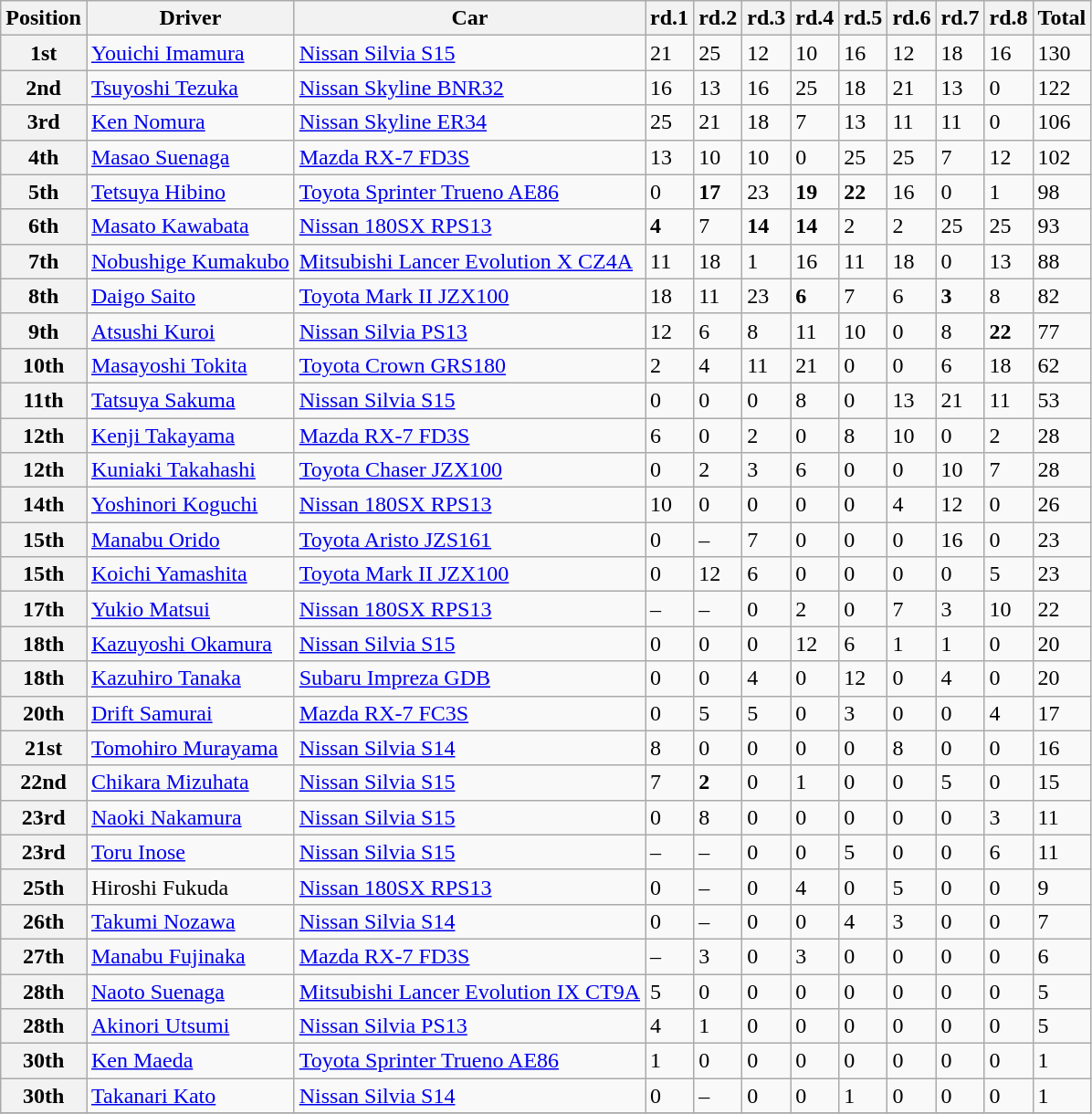<table class="wikitable">
<tr>
<th>Position</th>
<th>Driver</th>
<th>Car</th>
<th>rd.1</th>
<th>rd.2</th>
<th>rd.3</th>
<th>rd.4</th>
<th>rd.5</th>
<th>rd.6</th>
<th>rd.7</th>
<th>rd.8</th>
<th>Total</th>
</tr>
<tr>
<th>1st</th>
<td><a href='#'>Youichi Imamura</a></td>
<td><a href='#'>Nissan Silvia S15</a></td>
<td>21</td>
<td>25</td>
<td>12</td>
<td>10</td>
<td>16</td>
<td>12</td>
<td>18</td>
<td>16</td>
<td>130</td>
</tr>
<tr>
<th>2nd</th>
<td><a href='#'>Tsuyoshi Tezuka</a></td>
<td><a href='#'>Nissan Skyline BNR32</a></td>
<td>16</td>
<td>13</td>
<td>16</td>
<td>25</td>
<td>18</td>
<td>21</td>
<td>13</td>
<td>0</td>
<td>122</td>
</tr>
<tr>
<th>3rd</th>
<td><a href='#'>Ken Nomura</a></td>
<td><a href='#'>Nissan Skyline ER34</a></td>
<td>25</td>
<td>21</td>
<td>18</td>
<td>7</td>
<td>13</td>
<td>11</td>
<td>11</td>
<td>0</td>
<td>106</td>
</tr>
<tr>
<th>4th</th>
<td><a href='#'>Masao Suenaga</a></td>
<td><a href='#'>Mazda RX-7 FD3S</a></td>
<td>13</td>
<td>10</td>
<td>10</td>
<td>0</td>
<td>25</td>
<td>25</td>
<td>7</td>
<td>12</td>
<td>102</td>
</tr>
<tr>
<th>5th</th>
<td><a href='#'>Tetsuya Hibino</a></td>
<td><a href='#'>Toyota Sprinter Trueno AE86</a></td>
<td>0</td>
<td><strong><span>17</span></strong></td>
<td>23</td>
<td><strong><span>19</span></strong></td>
<td><strong><span>22</span></strong></td>
<td>16</td>
<td>0</td>
<td>1</td>
<td>98</td>
</tr>
<tr>
<th>6th</th>
<td><a href='#'>Masato Kawabata</a></td>
<td><a href='#'>Nissan 180SX RPS13</a></td>
<td><strong><span>4</span></strong></td>
<td>7</td>
<td><strong><span>14</span></strong></td>
<td><strong><span>14</span></strong></td>
<td>2</td>
<td>2</td>
<td>25</td>
<td>25</td>
<td>93</td>
</tr>
<tr>
<th>7th</th>
<td><a href='#'>Nobushige Kumakubo</a></td>
<td><a href='#'>Mitsubishi Lancer Evolution X CZ4A</a></td>
<td>11</td>
<td>18</td>
<td>1</td>
<td>16</td>
<td>11</td>
<td>18</td>
<td>0</td>
<td>13</td>
<td>88</td>
</tr>
<tr>
<th>8th</th>
<td><a href='#'>Daigo Saito</a></td>
<td><a href='#'>Toyota Mark II JZX100</a></td>
<td>18</td>
<td>11</td>
<td>23</td>
<td><strong><span>6</span></strong></td>
<td>7</td>
<td>6</td>
<td><strong><span>3</span></strong></td>
<td>8</td>
<td>82</td>
</tr>
<tr>
<th>9th</th>
<td><a href='#'>Atsushi Kuroi</a></td>
<td><a href='#'>Nissan Silvia PS13</a></td>
<td>12</td>
<td>6</td>
<td>8</td>
<td>11</td>
<td>10</td>
<td>0</td>
<td>8</td>
<td><strong><span>22</span></strong></td>
<td>77</td>
</tr>
<tr>
<th>10th</th>
<td><a href='#'>Masayoshi Tokita</a></td>
<td><a href='#'>Toyota Crown GRS180</a></td>
<td>2</td>
<td>4</td>
<td>11</td>
<td>21</td>
<td>0</td>
<td>0</td>
<td>6</td>
<td>18</td>
<td>62</td>
</tr>
<tr>
<th>11th</th>
<td><a href='#'>Tatsuya Sakuma</a></td>
<td><a href='#'>Nissan Silvia S15</a></td>
<td>0</td>
<td>0</td>
<td>0</td>
<td>8</td>
<td>0</td>
<td>13</td>
<td>21</td>
<td>11</td>
<td>53</td>
</tr>
<tr>
<th>12th</th>
<td><a href='#'>Kenji Takayama</a></td>
<td><a href='#'>Mazda RX-7 FD3S</a></td>
<td>6</td>
<td>0</td>
<td>2</td>
<td>0</td>
<td>8</td>
<td>10</td>
<td>0</td>
<td>2</td>
<td>28</td>
</tr>
<tr>
<th>12th</th>
<td><a href='#'>Kuniaki Takahashi</a></td>
<td><a href='#'>Toyota Chaser JZX100</a></td>
<td>0</td>
<td>2</td>
<td>3</td>
<td>6</td>
<td>0</td>
<td>0</td>
<td>10</td>
<td>7</td>
<td>28</td>
</tr>
<tr>
<th>14th</th>
<td><a href='#'>Yoshinori Koguchi</a></td>
<td><a href='#'>Nissan 180SX RPS13</a></td>
<td>10</td>
<td>0</td>
<td>0</td>
<td>0</td>
<td>0</td>
<td>4</td>
<td>12</td>
<td>0</td>
<td>26</td>
</tr>
<tr>
<th>15th</th>
<td><a href='#'>Manabu Orido</a></td>
<td><a href='#'>Toyota Aristo JZS161</a></td>
<td>0</td>
<td>–</td>
<td>7</td>
<td>0</td>
<td>0</td>
<td>0</td>
<td>16</td>
<td>0</td>
<td>23</td>
</tr>
<tr>
<th>15th</th>
<td><a href='#'>Koichi Yamashita</a></td>
<td><a href='#'>Toyota Mark II JZX100</a></td>
<td>0</td>
<td>12</td>
<td>6</td>
<td>0</td>
<td>0</td>
<td>0</td>
<td>0</td>
<td>5</td>
<td>23</td>
</tr>
<tr>
<th>17th</th>
<td><a href='#'>Yukio Matsui</a></td>
<td><a href='#'>Nissan 180SX RPS13</a></td>
<td>–</td>
<td>–</td>
<td>0</td>
<td>2</td>
<td>0</td>
<td>7</td>
<td>3</td>
<td>10</td>
<td>22</td>
</tr>
<tr>
<th>18th</th>
<td><a href='#'>Kazuyoshi Okamura</a></td>
<td><a href='#'>Nissan Silvia S15</a></td>
<td>0</td>
<td>0</td>
<td>0</td>
<td>12</td>
<td>6</td>
<td>1</td>
<td>1</td>
<td>0</td>
<td>20</td>
</tr>
<tr>
<th>18th</th>
<td><a href='#'>Kazuhiro Tanaka</a></td>
<td><a href='#'>Subaru Impreza GDB</a></td>
<td>0</td>
<td>0</td>
<td>4</td>
<td>0</td>
<td>12</td>
<td>0</td>
<td>4</td>
<td>0</td>
<td>20</td>
</tr>
<tr>
<th>20th</th>
<td><a href='#'>Drift Samurai</a></td>
<td><a href='#'>Mazda RX-7 FC3S</a></td>
<td>0</td>
<td>5</td>
<td>5</td>
<td>0</td>
<td>3</td>
<td>0</td>
<td>0</td>
<td>4</td>
<td>17</td>
</tr>
<tr>
<th>21st</th>
<td><a href='#'>Tomohiro Murayama</a></td>
<td><a href='#'>Nissan Silvia S14</a></td>
<td>8</td>
<td>0</td>
<td>0</td>
<td>0</td>
<td>0</td>
<td>8</td>
<td>0</td>
<td>0</td>
<td>16</td>
</tr>
<tr>
<th>22nd</th>
<td><a href='#'>Chikara Mizuhata</a></td>
<td><a href='#'>Nissan Silvia S15</a></td>
<td>7</td>
<td><strong><span>2</span></strong></td>
<td>0</td>
<td>1</td>
<td>0</td>
<td>0</td>
<td>5</td>
<td>0</td>
<td>15</td>
</tr>
<tr>
<th>23rd</th>
<td><a href='#'>Naoki Nakamura</a></td>
<td><a href='#'>Nissan Silvia S15</a></td>
<td>0</td>
<td>8</td>
<td>0</td>
<td>0</td>
<td>0</td>
<td>0</td>
<td>0</td>
<td>3</td>
<td>11</td>
</tr>
<tr>
<th>23rd</th>
<td><a href='#'>Toru Inose</a></td>
<td><a href='#'>Nissan Silvia S15</a></td>
<td>–</td>
<td>–</td>
<td>0</td>
<td>0</td>
<td>5</td>
<td>0</td>
<td>0</td>
<td>6</td>
<td>11</td>
</tr>
<tr>
<th>25th</th>
<td>Hiroshi Fukuda</td>
<td><a href='#'>Nissan 180SX RPS13</a></td>
<td>0</td>
<td>–</td>
<td>0</td>
<td>4</td>
<td>0</td>
<td>5</td>
<td>0</td>
<td>0</td>
<td>9</td>
</tr>
<tr>
<th>26th</th>
<td><a href='#'>Takumi Nozawa</a></td>
<td><a href='#'>Nissan Silvia S14</a></td>
<td>0</td>
<td>–</td>
<td>0</td>
<td>0</td>
<td>4</td>
<td>3</td>
<td>0</td>
<td>0</td>
<td>7</td>
</tr>
<tr>
<th>27th</th>
<td><a href='#'>Manabu Fujinaka</a></td>
<td><a href='#'>Mazda RX-7 FD3S</a></td>
<td>–</td>
<td>3</td>
<td>0</td>
<td>3</td>
<td>0</td>
<td>0</td>
<td>0</td>
<td>0</td>
<td>6</td>
</tr>
<tr>
<th>28th</th>
<td><a href='#'>Naoto Suenaga</a></td>
<td><a href='#'>Mitsubishi Lancer Evolution IX CT9A</a></td>
<td>5</td>
<td>0</td>
<td>0</td>
<td>0</td>
<td>0</td>
<td>0</td>
<td>0</td>
<td>0</td>
<td>5</td>
</tr>
<tr>
<th>28th</th>
<td><a href='#'>Akinori Utsumi</a></td>
<td><a href='#'>Nissan Silvia PS13</a></td>
<td>4</td>
<td>1</td>
<td>0</td>
<td>0</td>
<td>0</td>
<td>0</td>
<td>0</td>
<td>0</td>
<td>5</td>
</tr>
<tr>
<th>30th</th>
<td><a href='#'>Ken Maeda</a></td>
<td><a href='#'>Toyota Sprinter Trueno AE86</a></td>
<td>1</td>
<td>0</td>
<td>0</td>
<td>0</td>
<td>0</td>
<td>0</td>
<td>0</td>
<td>0</td>
<td>1</td>
</tr>
<tr>
<th>30th</th>
<td><a href='#'>Takanari Kato</a></td>
<td><a href='#'>Nissan Silvia S14</a></td>
<td>0</td>
<td>–</td>
<td>0</td>
<td>0</td>
<td>1</td>
<td>0</td>
<td>0</td>
<td>0</td>
<td>1</td>
</tr>
<tr>
</tr>
</table>
